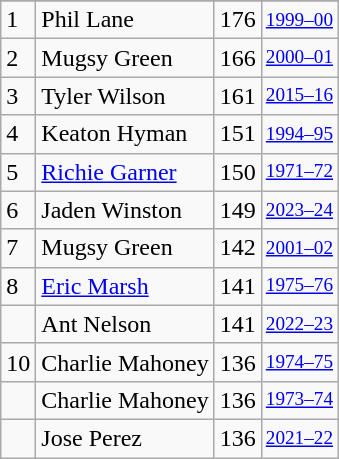<table class="wikitable">
<tr>
</tr>
<tr>
<td>1</td>
<td>Phil Lane</td>
<td>176</td>
<td style="font-size:80%;"><a href='#'>1999–00</a></td>
</tr>
<tr>
<td>2</td>
<td>Mugsy Green</td>
<td>166</td>
<td style="font-size:80%;"><a href='#'>2000–01</a></td>
</tr>
<tr>
<td>3</td>
<td>Tyler Wilson</td>
<td>161</td>
<td style="font-size:80%;"><a href='#'>2015–16</a></td>
</tr>
<tr>
<td>4</td>
<td>Keaton Hyman</td>
<td>151</td>
<td style="font-size:80%;"><a href='#'>1994–95</a></td>
</tr>
<tr>
<td>5</td>
<td><a href='#'>Richie Garner</a></td>
<td>150</td>
<td style="font-size:80%;"><a href='#'>1971–72</a></td>
</tr>
<tr>
<td>6</td>
<td>Jaden Winston</td>
<td>149</td>
<td style="font-size:80%;"><a href='#'>2023–24</a></td>
</tr>
<tr>
<td>7</td>
<td>Mugsy Green</td>
<td>142</td>
<td style="font-size:80%;"><a href='#'>2001–02</a></td>
</tr>
<tr>
<td>8</td>
<td><a href='#'>Eric Marsh</a></td>
<td>141</td>
<td style="font-size:80%;"><a href='#'>1975–76</a></td>
</tr>
<tr>
<td></td>
<td>Ant Nelson</td>
<td>141</td>
<td style="font-size:80%;"><a href='#'>2022–23</a></td>
</tr>
<tr>
<td>10</td>
<td>Charlie Mahoney</td>
<td>136</td>
<td style="font-size:80%;"><a href='#'>1974–75</a></td>
</tr>
<tr>
<td></td>
<td>Charlie Mahoney</td>
<td>136</td>
<td style="font-size:80%;"><a href='#'>1973–74</a></td>
</tr>
<tr>
<td></td>
<td>Jose Perez</td>
<td>136</td>
<td style="font-size:80%;"><a href='#'>2021–22</a></td>
</tr>
</table>
